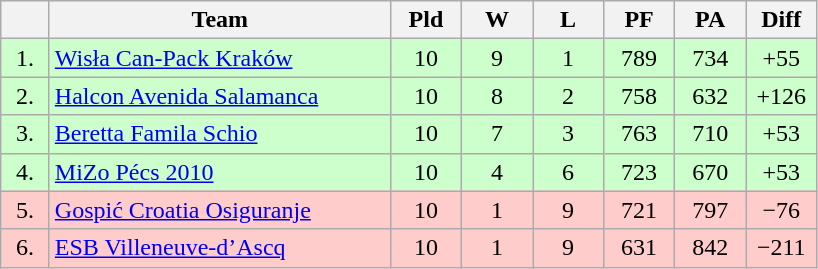<table class="wikitable" style="text-align:center">
<tr>
<th width=25></th>
<th width=220>Team</th>
<th width=40>Pld</th>
<th width=40>W</th>
<th width=40>L</th>
<th width=40>PF</th>
<th width=40>PA</th>
<th width=40>Diff</th>
</tr>
<tr style="background: #ccffcc;">
<td>1.</td>
<td align=left> <a href='#'>Wisła Can-Pack Kraków</a></td>
<td>10</td>
<td>9</td>
<td>1</td>
<td>789</td>
<td>734</td>
<td>+55</td>
</tr>
<tr style="background: #ccffcc;">
<td>2.</td>
<td align=left> <a href='#'>Halcon Avenida Salamanca</a></td>
<td>10</td>
<td>8</td>
<td>2</td>
<td>758</td>
<td>632</td>
<td>+126</td>
</tr>
<tr style="background: #ccffcc;">
<td>3.</td>
<td align=left> <a href='#'>Beretta Famila Schio</a></td>
<td>10</td>
<td>7</td>
<td>3</td>
<td>763</td>
<td>710</td>
<td>+53</td>
</tr>
<tr style="background: #ccffcc;">
<td>4.</td>
<td align=left> <a href='#'>MiZo Pécs 2010</a></td>
<td>10</td>
<td>4</td>
<td>6</td>
<td>723</td>
<td>670</td>
<td>+53</td>
</tr>
<tr style="background: #ffcccc;">
<td>5.</td>
<td align=left> <a href='#'>Gospić Croatia Osiguranje</a></td>
<td>10</td>
<td>1</td>
<td>9</td>
<td>721</td>
<td>797</td>
<td>−76</td>
</tr>
<tr style="background: #ffcccc;">
<td>6.</td>
<td align=left> <a href='#'>ESB Villeneuve-d’Ascq</a></td>
<td>10</td>
<td>1</td>
<td>9</td>
<td>631</td>
<td>842</td>
<td>−211</td>
</tr>
</table>
